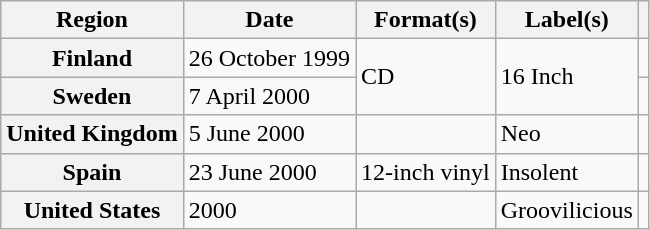<table class="wikitable plainrowheaders">
<tr>
<th>Region</th>
<th>Date</th>
<th>Format(s)</th>
<th>Label(s)</th>
<th></th>
</tr>
<tr>
<th scope="row">Finland</th>
<td>26 October 1999</td>
<td rowspan="2">CD</td>
<td rowspan="2">16 Inch</td>
<td></td>
</tr>
<tr>
<th scope="row">Sweden</th>
<td>7 April 2000</td>
<td></td>
</tr>
<tr>
<th scope="row">United Kingdom</th>
<td>5 June 2000</td>
<td></td>
<td>Neo</td>
<td></td>
</tr>
<tr>
<th scope="row">Spain</th>
<td>23 June 2000</td>
<td>12-inch vinyl</td>
<td>Insolent</td>
<td></td>
</tr>
<tr>
<th scope="row">United States</th>
<td>2000</td>
<td></td>
<td>Groovilicious</td>
<td></td>
</tr>
</table>
